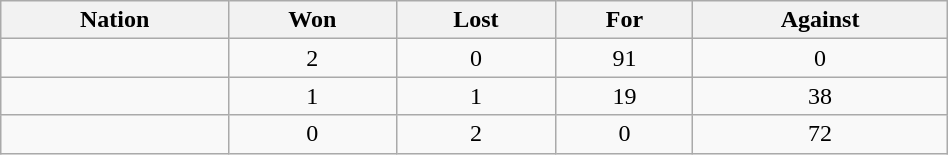<table class="wikitable" border="1" style="text-align: center; width:50%">
<tr>
<th>Nation</th>
<th>Won</th>
<th>Lost</th>
<th>For</th>
<th>Against</th>
</tr>
<tr>
<td align="left"></td>
<td>2</td>
<td>0</td>
<td>91</td>
<td>0</td>
</tr>
<tr>
<td align="left"></td>
<td>1</td>
<td>1</td>
<td>19</td>
<td>38</td>
</tr>
<tr>
<td align="left"></td>
<td>0</td>
<td>2</td>
<td>0</td>
<td>72</td>
</tr>
</table>
